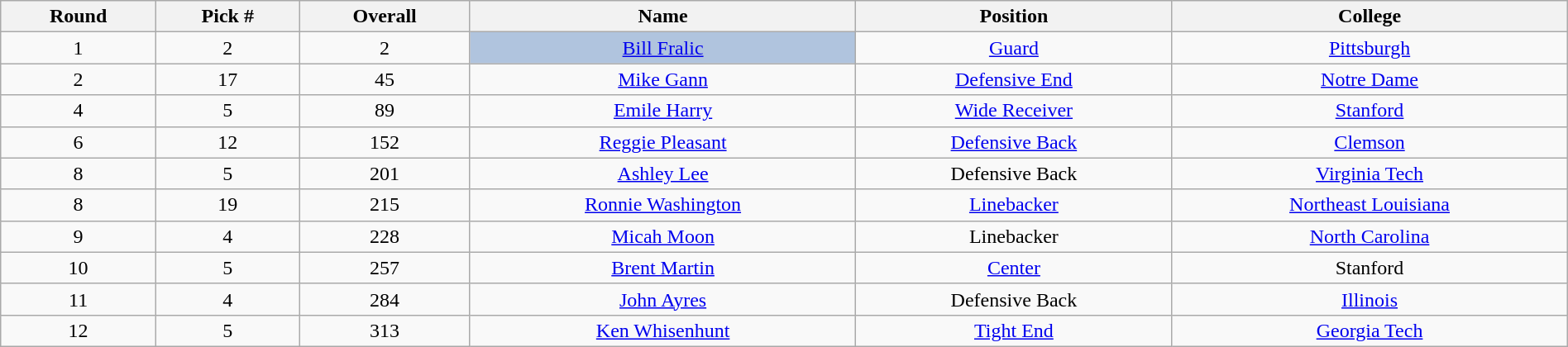<table class="wikitable sortable sortable" style="width: 100%; text-align:center">
<tr>
<th>Round</th>
<th>Pick #</th>
<th>Overall</th>
<th>Name</th>
<th>Position</th>
<th>College</th>
</tr>
<tr>
<td>1</td>
<td>2</td>
<td>2</td>
<td bgcolor=lightsteelblue><a href='#'>Bill Fralic</a></td>
<td><a href='#'>Guard</a></td>
<td><a href='#'>Pittsburgh</a></td>
</tr>
<tr>
<td>2</td>
<td>17</td>
<td>45</td>
<td><a href='#'>Mike Gann</a></td>
<td><a href='#'>Defensive End</a></td>
<td><a href='#'>Notre Dame</a></td>
</tr>
<tr>
<td>4</td>
<td>5</td>
<td>89</td>
<td><a href='#'>Emile Harry</a></td>
<td><a href='#'>Wide Receiver</a></td>
<td><a href='#'>Stanford</a></td>
</tr>
<tr>
<td>6</td>
<td>12</td>
<td>152</td>
<td><a href='#'>Reggie Pleasant</a></td>
<td><a href='#'>Defensive Back</a></td>
<td><a href='#'>Clemson</a></td>
</tr>
<tr>
<td>8</td>
<td>5</td>
<td>201</td>
<td><a href='#'>Ashley Lee</a></td>
<td>Defensive Back</td>
<td><a href='#'>Virginia Tech</a></td>
</tr>
<tr>
<td>8</td>
<td>19</td>
<td>215</td>
<td><a href='#'>Ronnie Washington</a></td>
<td><a href='#'>Linebacker</a></td>
<td><a href='#'>Northeast Louisiana</a></td>
</tr>
<tr>
<td>9</td>
<td>4</td>
<td>228</td>
<td><a href='#'>Micah Moon</a></td>
<td>Linebacker</td>
<td><a href='#'>North Carolina</a></td>
</tr>
<tr>
<td>10</td>
<td>5</td>
<td>257</td>
<td><a href='#'>Brent Martin</a></td>
<td><a href='#'>Center</a></td>
<td>Stanford</td>
</tr>
<tr>
<td>11</td>
<td>4</td>
<td>284</td>
<td><a href='#'>John Ayres</a></td>
<td>Defensive Back</td>
<td><a href='#'>Illinois</a></td>
</tr>
<tr>
<td>12</td>
<td>5</td>
<td>313</td>
<td><a href='#'>Ken Whisenhunt</a></td>
<td><a href='#'>Tight End</a></td>
<td><a href='#'>Georgia Tech</a></td>
</tr>
</table>
